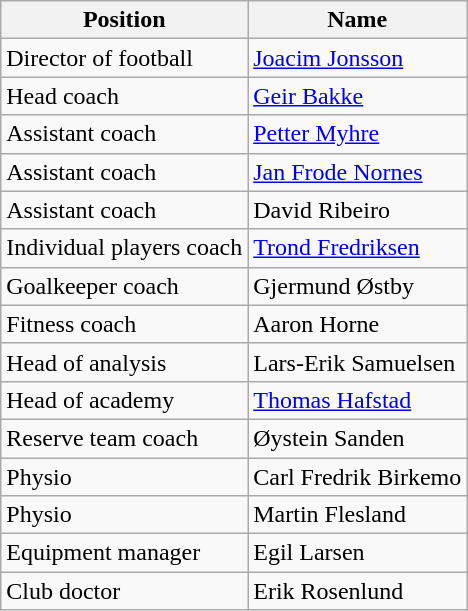<table class="wikitable">
<tr>
<th>Position</th>
<th>Name</th>
</tr>
<tr>
<td>Director of football</td>
<td> <a href='#'>Joacim Jonsson</a></td>
</tr>
<tr>
<td>Head coach</td>
<td> <a href='#'>Geir Bakke</a></td>
</tr>
<tr>
<td>Assistant coach</td>
<td> <a href='#'>Petter Myhre</a></td>
</tr>
<tr>
<td>Assistant coach</td>
<td> <a href='#'>Jan Frode Nornes</a></td>
</tr>
<tr>
<td>Assistant coach</td>
<td> David Ribeiro</td>
</tr>
<tr>
<td>Individual players coach</td>
<td> <a href='#'>Trond Fredriksen</a></td>
</tr>
<tr>
<td>Goalkeeper coach</td>
<td> Gjermund Østby</td>
</tr>
<tr>
<td>Fitness coach</td>
<td> Aaron Horne</td>
</tr>
<tr>
<td>Head of analysis</td>
<td> Lars-Erik Samuelsen</td>
</tr>
<tr>
<td>Head of academy</td>
<td> <a href='#'>Thomas Hafstad</a></td>
</tr>
<tr>
<td>Reserve team coach</td>
<td> Øystein Sanden</td>
</tr>
<tr>
<td>Physio</td>
<td> Carl Fredrik Birkemo</td>
</tr>
<tr>
<td>Physio</td>
<td> Martin Flesland</td>
</tr>
<tr>
<td>Equipment manager</td>
<td> Egil Larsen</td>
</tr>
<tr>
<td>Club doctor</td>
<td> Erik Rosenlund</td>
</tr>
</table>
